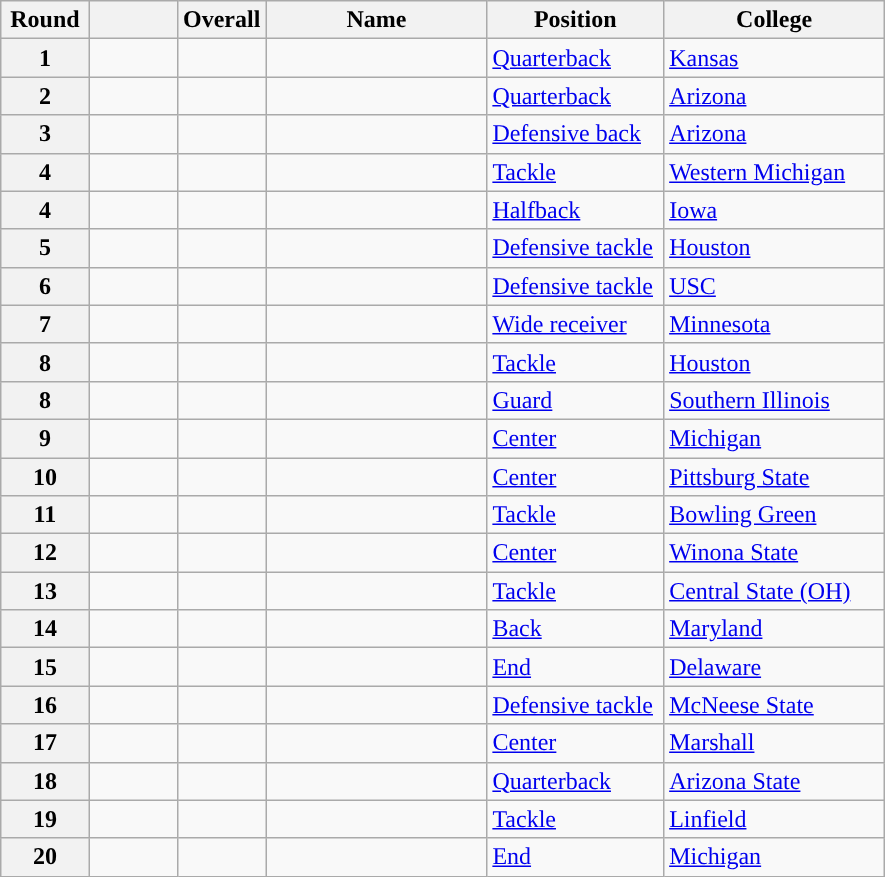<table class="wikitable sortable">
<tr>
<th scope="col" style="width: 10%;">Round</th>
<th scope="col" style="width: 10%;"></th>
<th scope="col" style="width: 10%;">Overall</th>
<th scope="col" style="width: 25%;">Name</th>
<th scope="col" style="width: 20%;">Position</th>
<th scope="col" style="width: 25%;">College</th>
</tr>
<tr>
<th scope="row">1</th>
<td></td>
<td></td>
<td></td>
<td><a href='#'>Quarterback</a></td>
<td><a href='#'>Kansas</a></td>
</tr>
<tr>
<th scope="row">2</th>
<td></td>
<td></td>
<td></td>
<td><a href='#'>Quarterback</a></td>
<td><a href='#'>Arizona</a></td>
</tr>
<tr>
<th scope="row">3</th>
<td></td>
<td></td>
<td></td>
<td><a href='#'>Defensive back</a></td>
<td><a href='#'>Arizona</a></td>
</tr>
<tr>
<th scope="row">4</th>
<td></td>
<td></td>
<td></td>
<td><a href='#'>Tackle</a></td>
<td><a href='#'>Western Michigan</a></td>
</tr>
<tr>
<th scope="row">4</th>
<td></td>
<td></td>
<td></td>
<td><a href='#'>Halfback</a></td>
<td><a href='#'>Iowa</a></td>
</tr>
<tr>
<th scope="row">5</th>
<td></td>
<td></td>
<td></td>
<td><a href='#'>Defensive tackle</a></td>
<td><a href='#'>Houston</a></td>
</tr>
<tr>
<th scope="row">6</th>
<td></td>
<td></td>
<td></td>
<td><a href='#'>Defensive tackle</a></td>
<td><a href='#'>USC</a></td>
</tr>
<tr>
<th scope="row">7</th>
<td></td>
<td></td>
<td></td>
<td><a href='#'>Wide receiver</a></td>
<td><a href='#'>Minnesota</a></td>
</tr>
<tr>
<th scope="row">8</th>
<td></td>
<td></td>
<td></td>
<td><a href='#'>Tackle</a></td>
<td><a href='#'>Houston</a></td>
</tr>
<tr>
<th scope="row">8</th>
<td></td>
<td></td>
<td></td>
<td><a href='#'>Guard</a></td>
<td><a href='#'>Southern Illinois</a></td>
</tr>
<tr>
<th scope="row">9</th>
<td></td>
<td></td>
<td></td>
<td><a href='#'>Center</a></td>
<td><a href='#'>Michigan</a></td>
</tr>
<tr>
<th scope="row">10</th>
<td></td>
<td></td>
<td></td>
<td><a href='#'>Center</a></td>
<td><a href='#'>Pittsburg State</a></td>
</tr>
<tr>
<th scope="row">11</th>
<td></td>
<td></td>
<td></td>
<td><a href='#'>Tackle</a></td>
<td><a href='#'>Bowling Green</a></td>
</tr>
<tr>
<th scope="row">12</th>
<td></td>
<td></td>
<td></td>
<td><a href='#'>Center</a></td>
<td><a href='#'>Winona State</a></td>
</tr>
<tr>
<th scope="row">13</th>
<td></td>
<td></td>
<td></td>
<td><a href='#'>Tackle</a></td>
<td><a href='#'>Central State (OH)</a></td>
</tr>
<tr>
<th scope="row">14</th>
<td></td>
<td></td>
<td></td>
<td><a href='#'>Back</a></td>
<td><a href='#'>Maryland</a></td>
</tr>
<tr>
<th scope="row">15</th>
<td></td>
<td></td>
<td></td>
<td><a href='#'>End</a></td>
<td><a href='#'>Delaware</a></td>
</tr>
<tr>
<th scope="row">16</th>
<td></td>
<td></td>
<td></td>
<td><a href='#'>Defensive tackle</a></td>
<td><a href='#'>McNeese State</a></td>
</tr>
<tr>
<th scope="row">17</th>
<td></td>
<td></td>
<td></td>
<td><a href='#'>Center</a></td>
<td><a href='#'>Marshall</a></td>
</tr>
<tr>
<th scope="row">18</th>
<td></td>
<td></td>
<td></td>
<td><a href='#'>Quarterback</a></td>
<td><a href='#'>Arizona State</a></td>
</tr>
<tr>
<th scope="row">19</th>
<td></td>
<td></td>
<td></td>
<td><a href='#'>Tackle</a></td>
<td><a href='#'>Linfield</a></td>
</tr>
<tr>
<th scope="row">20</th>
<td></td>
<td></td>
<td></td>
<td><a href='#'>End</a></td>
<td><a href='#'>Michigan</a></td>
</tr>
</table>
